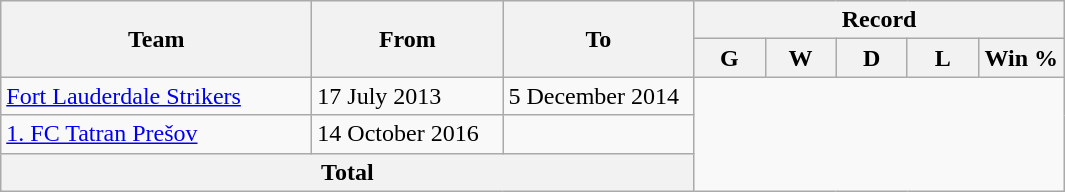<table class="wikitable" style="text-align: center">
<tr>
<th rowspan=2! width=200>Team</th>
<th rowspan=2! width=120>From</th>
<th rowspan=2! width=120>To</th>
<th colspan=7>Record</th>
</tr>
<tr>
<th width=40>G</th>
<th width=40>W</th>
<th width=40>D</th>
<th width=40>L</th>
<th width=50>Win %</th>
</tr>
<tr>
<td align=left> <a href='#'>Fort Lauderdale Strikers</a></td>
<td align=left>17 July 2013</td>
<td align=left>5 December 2014<br></td>
</tr>
<tr>
<td align=left> <a href='#'>1. FC Tatran Prešov</a></td>
<td align=left>14 October 2016</td>
<td align=left><br></td>
</tr>
<tr>
<th colspan="3">Total<br></th>
</tr>
</table>
